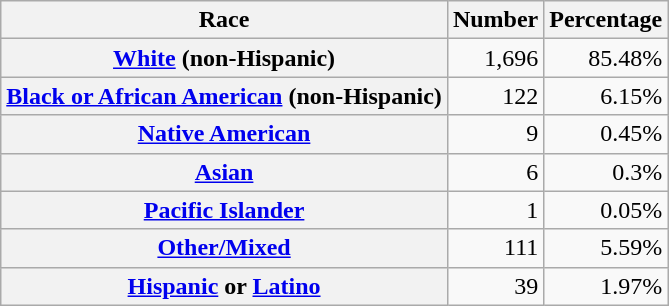<table class="wikitable" style="text-align:right">
<tr>
<th scope="col">Race</th>
<th scope="col">Number</th>
<th scope="col">Percentage</th>
</tr>
<tr>
<th scope="row"><a href='#'>White</a> (non-Hispanic)</th>
<td>1,696</td>
<td>85.48%</td>
</tr>
<tr>
<th scope="row"><a href='#'>Black or African American</a> (non-Hispanic)</th>
<td>122</td>
<td>6.15%</td>
</tr>
<tr>
<th scope="row"><a href='#'>Native American</a></th>
<td>9</td>
<td>0.45%</td>
</tr>
<tr>
<th scope="row"><a href='#'>Asian</a></th>
<td>6</td>
<td>0.3%</td>
</tr>
<tr>
<th scope="row"><a href='#'>Pacific Islander</a></th>
<td>1</td>
<td>0.05%</td>
</tr>
<tr>
<th scope="row"><a href='#'>Other/Mixed</a></th>
<td>111</td>
<td>5.59%</td>
</tr>
<tr>
<th scope="row"><a href='#'>Hispanic</a> or <a href='#'>Latino</a></th>
<td>39</td>
<td>1.97%</td>
</tr>
</table>
